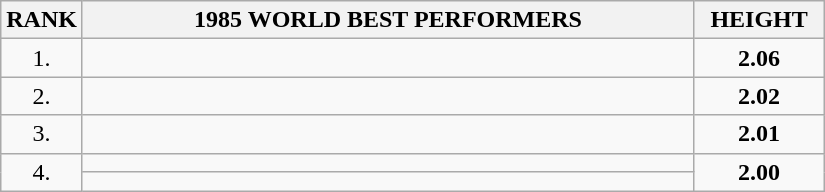<table class="wikitable sortable">
<tr>
<th>RANK</th>
<th align="center" style="width: 25em">1985 WORLD BEST PERFORMERS</th>
<th align="center" style="width: 5em">HEIGHT</th>
</tr>
<tr>
<td align="center">1.</td>
<td></td>
<td align="center"><strong>2.06</strong></td>
</tr>
<tr>
<td align="center">2.</td>
<td></td>
<td align="center"><strong>2.02</strong></td>
</tr>
<tr>
<td align="center">3.</td>
<td></td>
<td align="center"><strong>2.01</strong></td>
</tr>
<tr>
<td rowspan=2 align="center">4.</td>
<td></td>
<td rowspan=2 align="center"><strong>2.00</strong></td>
</tr>
<tr>
<td></td>
</tr>
</table>
